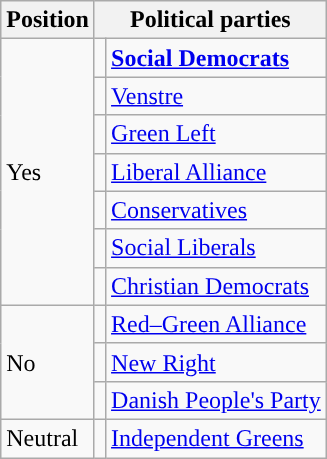<table class="wikitable" style="float:right;">
<tr>
<th>Position</th>
<th colspan="2">Political parties</th>
</tr>
<tr>
<td rowspan="7">Yes</td>
<td></td>
<td><strong><a href='#'>Social Democrats</a></strong></td>
</tr>
<tr>
<td></td>
<td><a href='#'>Venstre</a></td>
</tr>
<tr>
<td></td>
<td><a href='#'>Green Left</a></td>
</tr>
<tr>
<td></td>
<td><a href='#'>Liberal Alliance</a></td>
</tr>
<tr>
<td></td>
<td><a href='#'>Conservatives</a></td>
</tr>
<tr>
<td></td>
<td><a href='#'>Social Liberals</a></td>
</tr>
<tr>
<td></td>
<td><a href='#'>Christian Democrats</a></td>
</tr>
<tr>
<td rowspan="3">No</td>
<td></td>
<td><a href='#'>Red–Green Alliance</a></td>
</tr>
<tr>
<td></td>
<td><a href='#'>New Right</a></td>
</tr>
<tr>
<td></td>
<td><a href='#'>Danish People's Party</a></td>
</tr>
<tr>
<td rowspan="1">Neutral</td>
<td></td>
<td><a href='#'>Independent Greens</a></td>
</tr>
</table>
